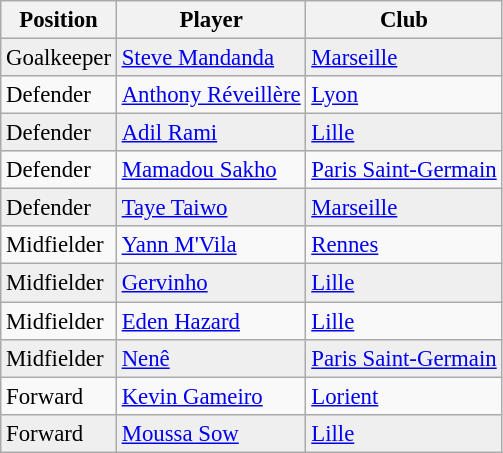<table class="wikitable" style="font-size:95%">
<tr>
<th>Position</th>
<th>Player</th>
<th>Club</th>
</tr>
<tr bgcolor="#EFEFEF">
<td>Goalkeeper</td>
<td><a href='#'>Steve Mandanda</a></td>
<td><a href='#'>Marseille</a></td>
</tr>
<tr>
<td>Defender</td>
<td><a href='#'>Anthony Réveillère</a></td>
<td><a href='#'>Lyon</a></td>
</tr>
<tr bgcolor="#EFEFEF">
<td>Defender</td>
<td><a href='#'>Adil Rami</a></td>
<td><a href='#'>Lille</a></td>
</tr>
<tr>
<td>Defender</td>
<td><a href='#'>Mamadou Sakho</a></td>
<td><a href='#'>Paris Saint-Germain</a></td>
</tr>
<tr bgcolor="#EFEFEF">
<td>Defender</td>
<td><a href='#'>Taye Taiwo</a></td>
<td><a href='#'>Marseille</a></td>
</tr>
<tr>
<td>Midfielder</td>
<td><a href='#'>Yann M'Vila</a></td>
<td><a href='#'>Rennes</a></td>
</tr>
<tr bgcolor="#EFEFEF">
<td>Midfielder</td>
<td><a href='#'>Gervinho</a></td>
<td><a href='#'>Lille</a></td>
</tr>
<tr>
<td>Midfielder</td>
<td><a href='#'>Eden Hazard</a></td>
<td><a href='#'>Lille</a></td>
</tr>
<tr bgcolor="#EFEFEF">
<td>Midfielder</td>
<td><a href='#'>Nenê</a></td>
<td><a href='#'>Paris Saint-Germain</a></td>
</tr>
<tr>
<td>Forward</td>
<td><a href='#'>Kevin Gameiro</a></td>
<td><a href='#'>Lorient</a></td>
</tr>
<tr bgcolor="#EFEFEF">
<td>Forward</td>
<td><a href='#'>Moussa Sow</a></td>
<td><a href='#'>Lille</a></td>
</tr>
</table>
